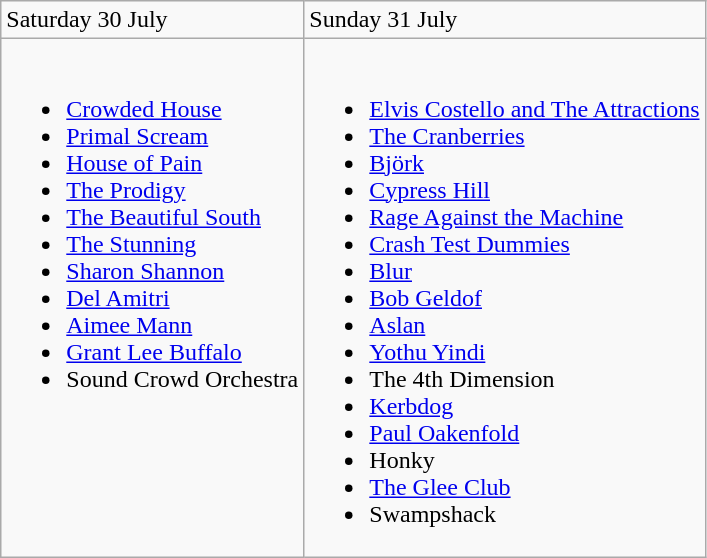<table class="wikitable">
<tr>
<td>Saturday 30 July</td>
<td>Sunday 31 July</td>
</tr>
<tr valign="top">
<td><br><ul><li><a href='#'>Crowded House</a></li><li><a href='#'>Primal Scream</a></li><li><a href='#'>House of Pain</a></li><li><a href='#'>The Prodigy</a></li><li><a href='#'>The Beautiful South</a></li><li><a href='#'>The Stunning</a></li><li><a href='#'>Sharon Shannon</a></li><li><a href='#'>Del Amitri</a></li><li><a href='#'>Aimee Mann</a></li><li><a href='#'>Grant Lee Buffalo</a></li><li>Sound Crowd Orchestra</li></ul></td>
<td><br><ul><li><a href='#'>Elvis Costello and The Attractions</a></li><li><a href='#'>The Cranberries</a></li><li><a href='#'>Björk</a></li><li><a href='#'>Cypress Hill</a></li><li><a href='#'>Rage Against the Machine</a></li><li><a href='#'>Crash Test Dummies</a></li><li><a href='#'>Blur</a></li><li><a href='#'>Bob Geldof</a></li><li><a href='#'>Aslan</a></li><li><a href='#'>Yothu Yindi</a></li><li>The 4th Dimension</li><li><a href='#'>Kerbdog</a></li><li><a href='#'>Paul Oakenfold</a></li><li>Honky</li><li><a href='#'>The Glee Club</a></li><li>Swampshack</li></ul></td>
</tr>
</table>
